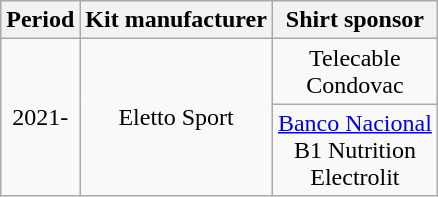<table class="wikitable" style="text-align: center">
<tr>
<th>Period</th>
<th>Kit manufacturer</th>
<th>Shirt sponsor</th>
</tr>
<tr>
<td rowspan="2">2021-</td>
<td rowspan="2"> Eletto Sport</td>
<td> Telecable <br>  Condovac</td>
</tr>
<tr>
<td> <a href='#'>Banco Nacional</a> <br>  B1 Nutrition <br>  Electrolit</td>
</tr>
</table>
